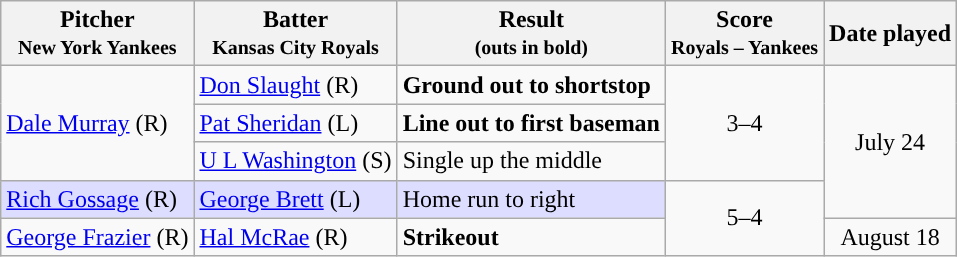<table class="wikitable plainrowheaders" style="text-align:left">
<tr>
<th scope="col">Pitcher<br><small>New York Yankees</small></th>
<th scope="col">Batter<br><small>Kansas City Royals</small></th>
<th scope="col">Result<br><small>(outs in bold)</small></th>
<th scope="col">Score<br><small>Royals – Yankees</small></th>
<th scope="col">Date played</th>
</tr>
<tr>
<td rowspan=3><a href='#'>Dale Murray</a> (R)</td>
<td><a href='#'>Don Slaught</a> (R)</td>
<td><strong>Ground out to shortstop</strong></td>
<td rowspan=3 style="text-align:center;">3–4</td>
<td rowspan=4 style="text-align:center;">July 24</td>
</tr>
<tr>
<td><a href='#'>Pat Sheridan</a> (L)</td>
<td><strong>Line out to first baseman</strong></td>
</tr>
<tr>
<td><a href='#'>U L Washington</a> (S)</td>
<td>Single up the middle</td>
</tr>
<tr>
<td style="background:#ddf;"><a href='#'>Rich Gossage</a> (R)</td>
<td style="background:#ddf;"><a href='#'>George Brett</a> (L)</td>
<td style="background:#ddf;">Home run to right</td>
<td rowspan=2 style="text-align:center;">5–4</td>
</tr>
<tr>
<td><a href='#'>George Frazier</a> (R)</td>
<td><a href='#'>Hal McRae</a> (R)</td>
<td><strong>Strikeout</strong></td>
<td style="text-align: center;">August 18</td>
</tr>
</table>
